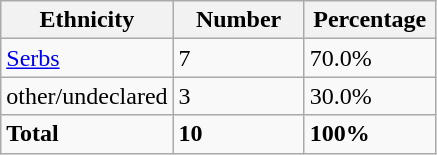<table class="wikitable">
<tr>
<th width="100px">Ethnicity</th>
<th width="80px">Number</th>
<th width="80px">Percentage</th>
</tr>
<tr>
<td><a href='#'>Serbs</a></td>
<td>7</td>
<td>70.0%</td>
</tr>
<tr>
<td>other/undeclared</td>
<td>3</td>
<td>30.0%</td>
</tr>
<tr>
<td><strong>Total</strong></td>
<td><strong>10</strong></td>
<td><strong>100%</strong></td>
</tr>
</table>
